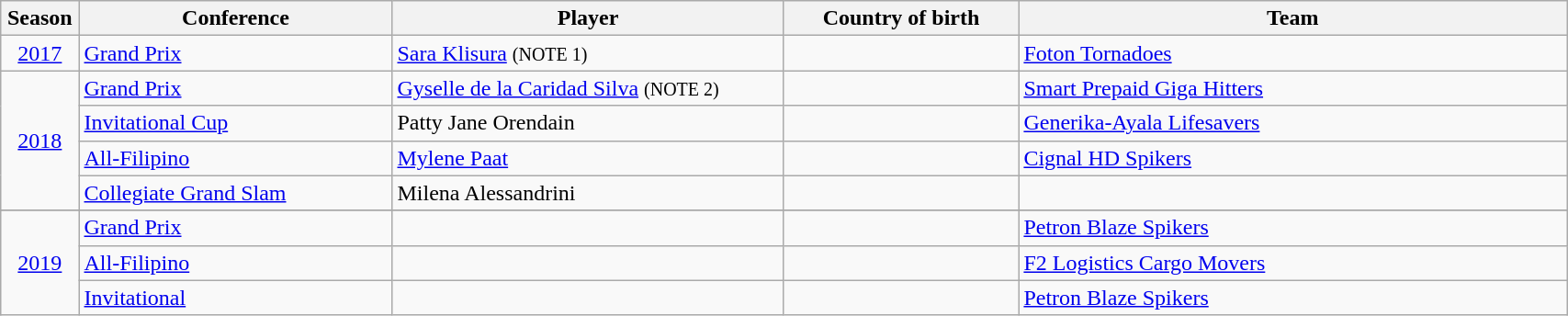<table class="wikitable plainrowheaders sortable" width="90%" summary="Season (sortable), Player (sortable), Position (sortable), Nationality (sortable) and Team (sortable)">
<tr>
<th scope="col" width="5%">Season</th>
<th scope="col" width="20%">Conference</th>
<th scope="col" width="25%">Player</th>
<th scope="col" width="15%">Country of birth</th>
<th scope="col">Team</th>
</tr>
<tr>
<td rowspan="1" align=center><a href='#'>2017</a></td>
<td><a href='#'>Grand Prix</a></td>
<td><a href='#'>Sara Klisura</a> <small>(NOTE 1)</small></td>
<td></td>
<td><a href='#'>Foton Tornadoes</a></td>
</tr>
<tr>
<td rowspan="4" align=center><a href='#'>2018</a></td>
<td><a href='#'>Grand Prix</a></td>
<td><a href='#'>Gyselle de la Caridad Silva</a> <small>(NOTE 2)</small></td>
<td></td>
<td><a href='#'>Smart Prepaid Giga Hitters</a></td>
</tr>
<tr>
<td><a href='#'>Invitational Cup</a></td>
<td>Patty Jane Orendain</td>
<td></td>
<td><a href='#'>Generika-Ayala Lifesavers</a></td>
</tr>
<tr>
<td><a href='#'>All-Filipino</a></td>
<td><a href='#'>Mylene Paat</a></td>
<td></td>
<td><a href='#'>Cignal HD Spikers</a></td>
</tr>
<tr>
<td><a href='#'>Collegiate Grand Slam</a></td>
<td>Milena Alessandrini</td>
<td></td>
<td></td>
</tr>
<tr>
</tr>
<tr>
<td rowspan="3" align=center><a href='#'>2019</a></td>
<td><a href='#'>Grand Prix</a></td>
<td></td>
<td></td>
<td><a href='#'>Petron Blaze Spikers</a></td>
</tr>
<tr>
<td><a href='#'>All-Filipino</a></td>
<td></td>
<td></td>
<td><a href='#'>F2 Logistics Cargo Movers</a></td>
</tr>
<tr>
<td><a href='#'>Invitational</a></td>
<td></td>
<td></td>
<td><a href='#'>Petron Blaze Spikers</a></td>
</tr>
</table>
